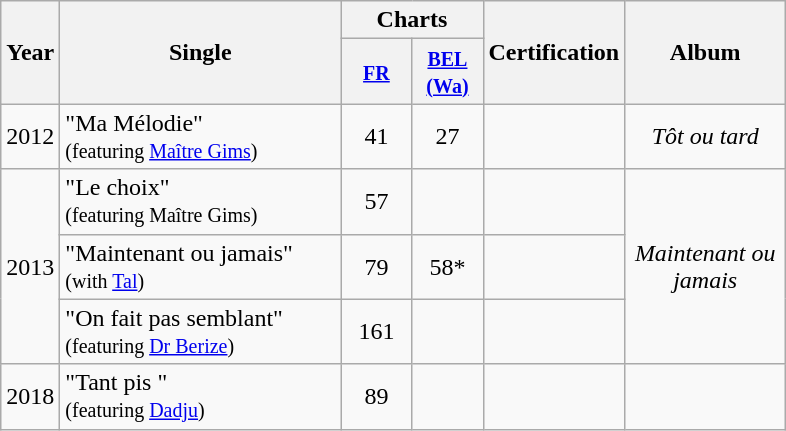<table class="wikitable">
<tr>
<th align="center" rowspan="2" width="10">Year</th>
<th align="center" rowspan="2" width="180">Single</th>
<th align="center" colspan="2">Charts</th>
<th align="center" rowspan="2">Certification</th>
<th align="center" rowspan="2" width="100">Album</th>
</tr>
<tr>
<th width="40"><small><a href='#'>FR</a></small><br></th>
<th width="40"><small><a href='#'>BEL<br>(Wa)</a></small><br></th>
</tr>
<tr>
<td align="center">2012</td>
<td>"Ma Mélodie" <br><small>(featuring <a href='#'>Maître Gims</a>)</small></td>
<td align="center">41</td>
<td align="center">27</td>
<td align="center"></td>
<td align="center"><em>Tôt ou tard</em></td>
</tr>
<tr>
<td align="center" rowspan=3>2013</td>
<td>"Le choix" <br><small>(featuring Maître Gims)</small></td>
<td align="center">57</td>
<td align="center"></td>
<td align="center"></td>
<td align="center" rowspan=3><em>Maintenant ou jamais</em></td>
</tr>
<tr>
<td>"Maintenant ou jamais" <br><small>(with <a href='#'>Tal</a>)</small></td>
<td align="center">79</td>
<td align="center">58*</td>
<td align="center"></td>
</tr>
<tr>
<td>"On fait pas semblant" <br><small>(featuring <a href='#'>Dr Berize</a>)</small></td>
<td align="center">161</td>
<td align="center"></td>
<td align="center"></td>
</tr>
<tr>
<td align="center">2018</td>
<td>"Tant pis " <br><small>(featuring <a href='#'>Dadju</a>)</small></td>
<td align="center">89</td>
<td align="center"></td>
<td align="center"></td>
<td align="center"></td>
</tr>
</table>
